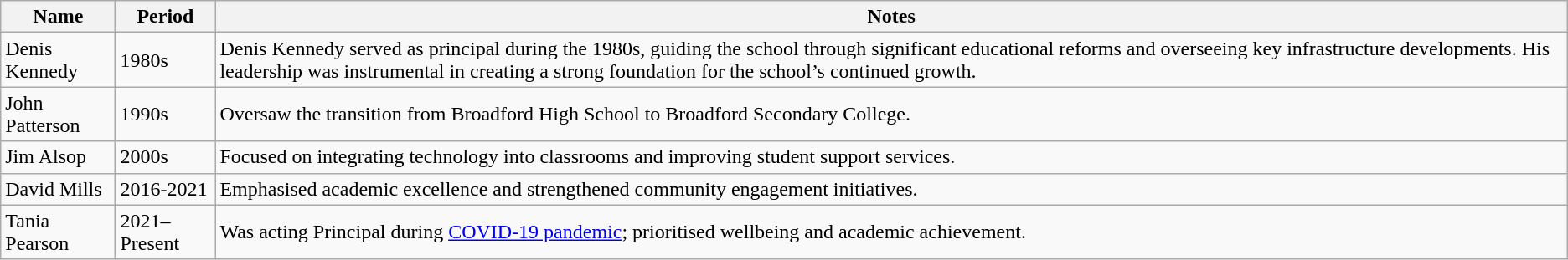<table class="wikitable">
<tr>
<th>Name</th>
<th>Period</th>
<th>Notes</th>
</tr>
<tr>
<td>Denis Kennedy</td>
<td>1980s</td>
<td>Denis Kennedy served as principal during the 1980s, guiding the school through significant educational reforms and overseeing key infrastructure developments. His leadership was instrumental in creating a strong foundation for the school’s continued growth.</td>
</tr>
<tr>
<td>John Patterson</td>
<td>1990s</td>
<td>Oversaw the transition from Broadford High School to Broadford Secondary College.</td>
</tr>
<tr>
<td>Jim Alsop</td>
<td>2000s</td>
<td>Focused on integrating technology into classrooms and improving student support services.</td>
</tr>
<tr>
<td>David Mills</td>
<td>2016-2021</td>
<td>Emphasised academic excellence and strengthened community engagement initiatives.</td>
</tr>
<tr>
<td>Tania Pearson</td>
<td>2021–Present</td>
<td>Was acting Principal during <a href='#'>COVID-19 pandemic</a>; prioritised wellbeing and academic achievement.</td>
</tr>
</table>
